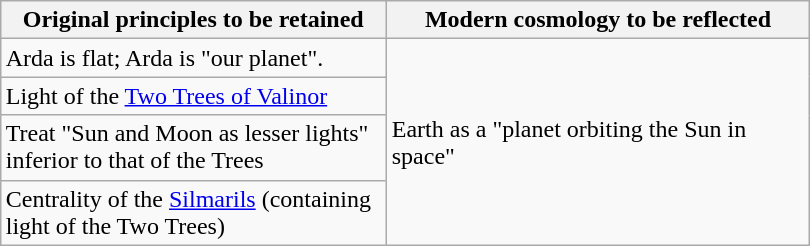<table class="wikitable" style="margin: 1em auto;">
<tr>
<th style="width: 250px;">Original principles to be retained</th>
<th style="width: 275px;">Modern cosmology to be reflected</th>
</tr>
<tr>
<td>Arda is flat; Arda is "our planet".</td>
<td rowspan=4;>Earth as a "planet orbiting the Sun in space"</td>
</tr>
<tr>
<td>Light of the <a href='#'>Two Trees of Valinor</a></td>
</tr>
<tr>
<td>Treat "Sun and Moon as lesser lights" inferior to that of the Trees</td>
</tr>
<tr>
<td>Centrality of the <a href='#'>Silmarils</a> (containing light of the Two Trees)</td>
</tr>
</table>
